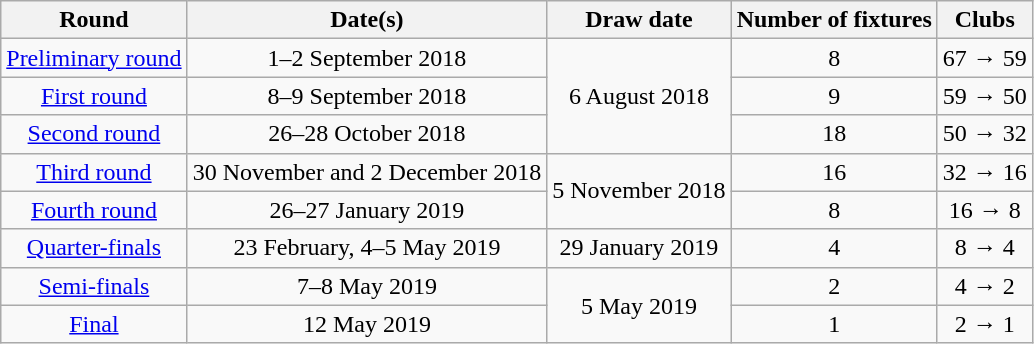<table class="wikitable" style="text-align:center">
<tr>
<th>Round</th>
<th>Date(s)</th>
<th>Draw date</th>
<th>Number of fixtures</th>
<th>Clubs</th>
</tr>
<tr>
<td><a href='#'>Preliminary round</a></td>
<td>1–2 September 2018</td>
<td rowspan=3>6 August 2018</td>
<td>8</td>
<td>67 → 59</td>
</tr>
<tr>
<td><a href='#'>First round</a></td>
<td>8–9 September 2018</td>
<td>9</td>
<td>59 → 50</td>
</tr>
<tr>
<td><a href='#'>Second round</a></td>
<td>26–28 October 2018</td>
<td>18</td>
<td>50 → 32</td>
</tr>
<tr>
<td><a href='#'>Third round</a></td>
<td>30 November and 2 December 2018</td>
<td rowspan=2>5 November 2018</td>
<td>16</td>
<td>32 → 16</td>
</tr>
<tr>
<td><a href='#'>Fourth round</a></td>
<td>26–27 January 2019</td>
<td>8</td>
<td>16 → 8</td>
</tr>
<tr>
<td><a href='#'>Quarter-finals</a></td>
<td>23 February, 4–5 May 2019</td>
<td>29 January 2019</td>
<td>4</td>
<td>8 → 4</td>
</tr>
<tr>
<td><a href='#'>Semi-finals</a></td>
<td>7–8 May 2019</td>
<td rowspan=2>5 May 2019</td>
<td>2</td>
<td>4 → 2</td>
</tr>
<tr>
<td><a href='#'>Final</a></td>
<td>12 May 2019</td>
<td>1</td>
<td>2 → 1</td>
</tr>
</table>
